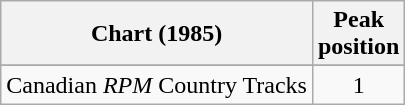<table class="wikitable sortable">
<tr>
<th align="left">Chart (1985)</th>
<th align="center">Peak<br>position</th>
</tr>
<tr>
</tr>
<tr>
<td align="left">Canadian <em>RPM</em> Country Tracks</td>
<td align="center">1</td>
</tr>
</table>
